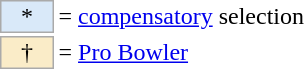<table border=0 cellspacing="0" cellpadding="8">
<tr>
<td><br><table style="margin: 0.75em 0 0 0.5em;">
<tr>
<td style="background-color:#d9e9f9; border:1px solid #aaaaaa; width:2em;" align=center>*</td>
<td>= <a href='#'>compensatory</a> selection</td>
<td></td>
</tr>
<tr>
<td style="background:#faecc8; border:1px solid #aaa; width:2em; text-align:center;">†</td>
<td>= <a href='#'>Pro Bowler</a></td>
</tr>
</table>
</td>
<td cellspacing="2"><br></td>
</tr>
</table>
